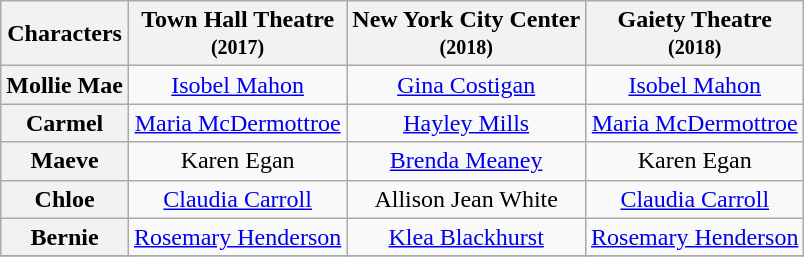<table class="wikitable" style="width:1000;">
<tr>
<th>Characters</th>
<th>Town Hall Theatre <br> <small> (2017) </small></th>
<th>New York City Center <br> <small> (2018) </small></th>
<th>Gaiety Theatre <br> <small> (2018) </small></th>
</tr>
<tr>
<th>Mollie Mae</th>
<td colspan='1' align=center><a href='#'>Isobel Mahon</a></td>
<td colspan='1' align=center><a href='#'>Gina Costigan</a></td>
<td colspan='1' align=center><a href='#'>Isobel Mahon</a></td>
</tr>
<tr>
<th>Carmel</th>
<td colspan='1' align=center><a href='#'>Maria McDermottroe</a></td>
<td colspan='1' align=center><a href='#'>Hayley Mills</a></td>
<td colspan='1' align=center><a href='#'>Maria McDermottroe</a></td>
</tr>
<tr>
<th>Maeve</th>
<td colspan='1' align=center>Karen Egan</td>
<td colspan='1' align=center><a href='#'>Brenda Meaney</a></td>
<td colspan='1' align=center>Karen Egan</td>
</tr>
<tr>
<th>Chloe</th>
<td colspan='1' align=center><a href='#'>Claudia Carroll</a></td>
<td colspan='1' align=center>Allison Jean White</td>
<td colspan='1' align=center><a href='#'>Claudia Carroll</a></td>
</tr>
<tr>
<th>Bernie</th>
<td colspan='1' align=center><a href='#'>Rosemary Henderson</a></td>
<td colspan='1' align=center><a href='#'>Klea Blackhurst</a></td>
<td colspan='1' align=center><a href='#'>Rosemary Henderson</a></td>
</tr>
<tr>
</tr>
</table>
